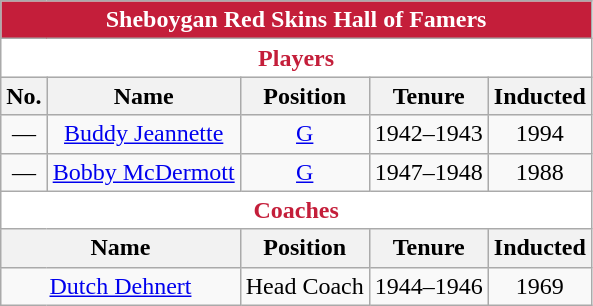<table class="wikitable" style="text-align:center">
<tr>
<th colspan="5" style="background:#C41E3A; color:#FFFFFF;">Sheboygan Red Skins Hall of Famers</th>
</tr>
<tr>
<th colspan="5" style="background:#FFFFFF; color:#C41E3A;">Players</th>
</tr>
<tr>
<th>No.</th>
<th>Name</th>
<th>Position</th>
<th>Tenure</th>
<th>Inducted</th>
</tr>
<tr>
<td>—</td>
<td><a href='#'>Buddy Jeannette</a></td>
<td><a href='#'>G</a></td>
<td>1942–1943</td>
<td>1994</td>
</tr>
<tr>
<td>—</td>
<td><a href='#'>Bobby McDermott</a></td>
<td><a href='#'>G</a></td>
<td>1947–1948</td>
<td>1988</td>
</tr>
<tr>
<th colspan="5" style="background:#FFFFFF; color:#C41E3A;">Coaches</th>
</tr>
<tr>
<th colspan=2>Name</th>
<th>Position</th>
<th>Tenure</th>
<th>Inducted</th>
</tr>
<tr>
<td colspan=2><a href='#'>Dutch Dehnert</a></td>
<td>Head Coach</td>
<td>1944–1946</td>
<td>1969</td>
</tr>
</table>
